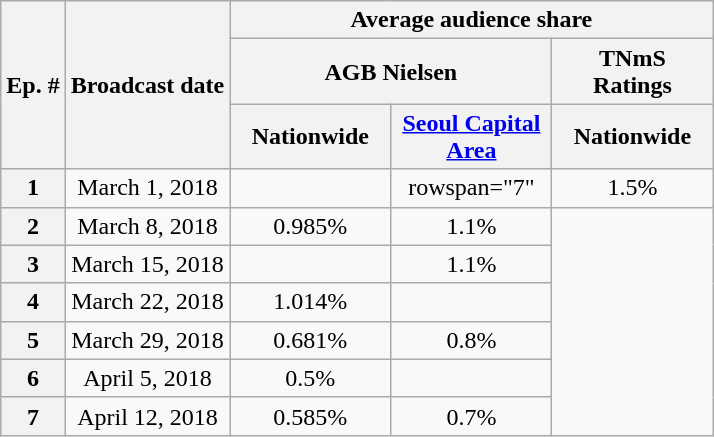<table class="wikitable" style="text-align:center">
<tr>
<th rowspan="3">Ep. #</th>
<th rowspan="3">Broadcast date</th>
<th colspan="3">Average audience share</th>
</tr>
<tr>
<th colspan="2">AGB Nielsen</th>
<th colspan="1">TNmS Ratings</th>
</tr>
<tr>
<th width=100>Nationwide</th>
<th width=100><a href='#'>Seoul Capital Area</a></th>
<th width=100>Nationwide</th>
</tr>
<tr>
<th>1</th>
<td>March 1, 2018</td>
<td></td>
<td>rowspan="7" </td>
<td>1.5%</td>
</tr>
<tr>
<th>2</th>
<td>March 8, 2018</td>
<td>0.985%</td>
<td>1.1%</td>
</tr>
<tr>
<th>3</th>
<td>March 15, 2018</td>
<td></td>
<td>1.1%</td>
</tr>
<tr>
<th>4</th>
<td>March 22, 2018</td>
<td>1.014%</td>
<td></td>
</tr>
<tr>
<th>5</th>
<td>March 29, 2018</td>
<td>0.681%</td>
<td>0.8%</td>
</tr>
<tr>
<th>6</th>
<td>April 5, 2018</td>
<td>0.5%</td>
<td></td>
</tr>
<tr>
<th>7</th>
<td>April 12, 2018</td>
<td>0.585%</td>
<td>0.7%</td>
</tr>
</table>
